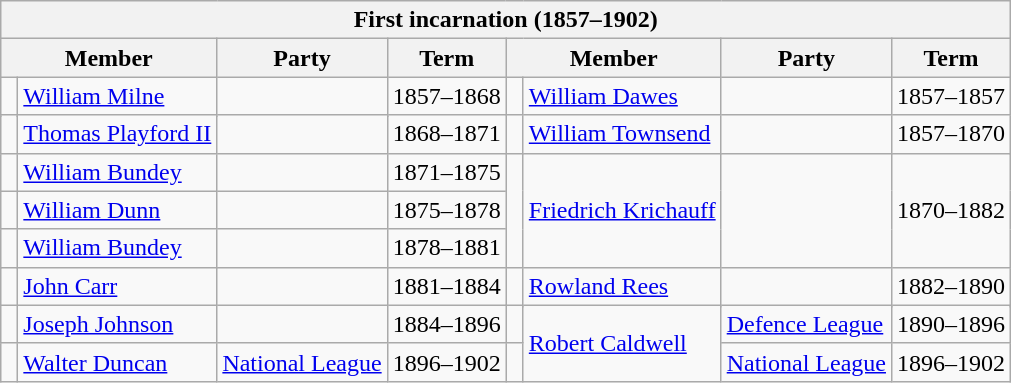<table class="wikitable">
<tr>
<th colspan=8>First incarnation (1857–1902)</th>
</tr>
<tr>
<th colspan=2>Member</th>
<th>Party</th>
<th>Term</th>
<th colspan=2>Member</th>
<th>Party</th>
<th>Term</th>
</tr>
<tr>
<td rowspan=2 > </td>
<td rowspan=2><a href='#'>William Milne</a></td>
<td rowspan=2></td>
<td rowspan=2>1857–1868</td>
<td> </td>
<td><a href='#'>William Dawes</a></td>
<td></td>
<td>1857–1857</td>
</tr>
<tr>
<td rowspan=2 > </td>
<td rowspan=2><a href='#'>William Townsend</a></td>
<td rowspan=2></td>
<td rowspan=2>1857–1870</td>
</tr>
<tr>
<td rowspan=2 > </td>
<td rowspan=2><a href='#'>Thomas Playford II</a></td>
<td rowspan=2></td>
<td rowspan=2>1868–1871</td>
</tr>
<tr>
<td rowspan=5 > </td>
<td rowspan=5><a href='#'>Friedrich Krichauff</a></td>
<td rowspan=5></td>
<td rowspan=5>1870–1882</td>
</tr>
<tr>
<td> </td>
<td><a href='#'>William Bundey</a></td>
<td></td>
<td>1871–1875</td>
</tr>
<tr>
<td> </td>
<td><a href='#'>William Dunn</a></td>
<td></td>
<td>1875–1878</td>
</tr>
<tr>
<td> </td>
<td><a href='#'>William Bundey</a></td>
<td></td>
<td>1878–1881</td>
</tr>
<tr>
<td rowspan=2 > </td>
<td rowspan=2><a href='#'>John Carr</a></td>
<td rowspan=2></td>
<td rowspan=2>1881–1884</td>
</tr>
<tr>
<td rowspan=2 > </td>
<td rowspan=2><a href='#'>Rowland Rees</a></td>
<td rowspan=2></td>
<td rowspan=2>1882–1890</td>
</tr>
<tr>
<td rowspan=2 > </td>
<td rowspan=2><a href='#'>Joseph Johnson</a></td>
<td rowspan=2></td>
<td rowspan=2>1884–1896</td>
</tr>
<tr>
<td> </td>
<td rowspan=2><a href='#'>Robert Caldwell</a></td>
<td><a href='#'>Defence League</a></td>
<td>1890–1896</td>
</tr>
<tr>
<td> </td>
<td><a href='#'>Walter Duncan</a></td>
<td><a href='#'>National League</a></td>
<td>1896–1902</td>
<td> </td>
<td><a href='#'>National League</a></td>
<td>1896–1902</td>
</tr>
</table>
